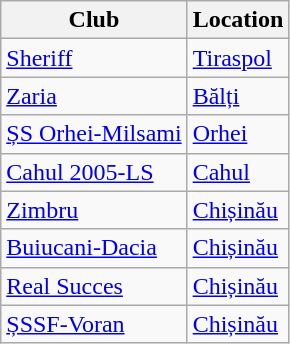<table class="wikitable sortable">
<tr>
<th>Club</th>
<th>Location</th>
</tr>
<tr>
<td><a href='#'>Sheriff</a></td>
<td><a href='#'>Tiraspol</a></td>
</tr>
<tr>
<td><a href='#'>Zaria</a></td>
<td><a href='#'>Bălți</a></td>
</tr>
<tr>
<td><a href='#'>ȘS Orhei-Milsami</a></td>
<td><a href='#'>Orhei</a></td>
</tr>
<tr>
<td><a href='#'>Cahul 2005-LS</a></td>
<td><a href='#'>Cahul</a></td>
</tr>
<tr>
<td><a href='#'>Zimbru</a></td>
<td><a href='#'>Chișinău</a></td>
</tr>
<tr>
<td><a href='#'>Buiucani-Dacia</a></td>
<td><a href='#'>Chișinău</a></td>
</tr>
<tr>
<td><a href='#'>Real Succes</a></td>
<td><a href='#'>Chișinău</a></td>
</tr>
<tr>
<td><a href='#'>ȘSSF-Voran</a></td>
<td><a href='#'>Chișinău</a></td>
</tr>
</table>
